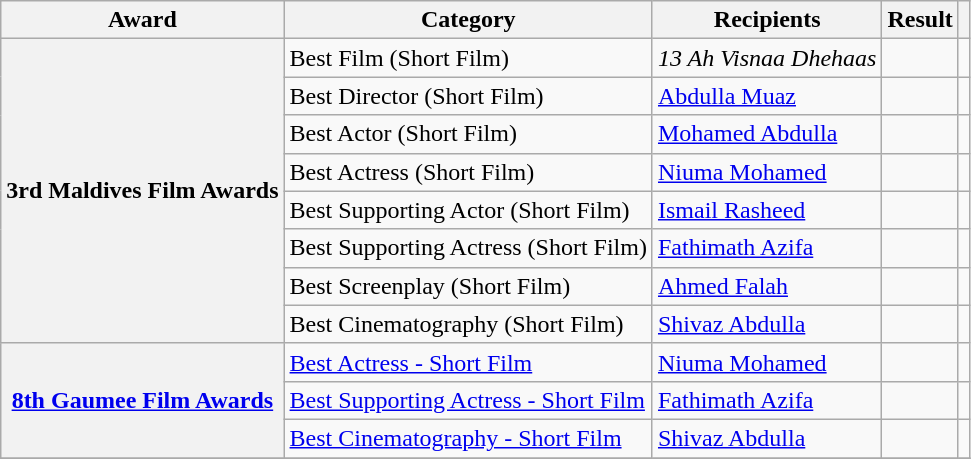<table class="wikitable plainrowheaders sortable">
<tr>
<th scope="col">Award</th>
<th scope="col">Category</th>
<th scope="col">Recipients</th>
<th scope="col">Result</th>
<th scope="col" class="unsortable"></th>
</tr>
<tr>
<th scope="row" rowspan="8">3rd Maldives Film Awards</th>
<td>Best Film (Short Film)</td>
<td><em>13 Ah Visnaa Dhehaas</em></td>
<td></td>
<td style="text-align:center;"></td>
</tr>
<tr>
<td>Best Director (Short Film)</td>
<td><a href='#'>Abdulla Muaz</a></td>
<td></td>
<td style="text-align:center;"></td>
</tr>
<tr>
<td>Best Actor (Short Film)</td>
<td><a href='#'>Mohamed Abdulla</a></td>
<td></td>
<td style="text-align:center;"></td>
</tr>
<tr>
<td>Best Actress (Short Film)</td>
<td><a href='#'>Niuma Mohamed</a></td>
<td></td>
<td style="text-align:center;"></td>
</tr>
<tr>
<td>Best Supporting Actor (Short Film)</td>
<td><a href='#'>Ismail Rasheed</a></td>
<td></td>
<td style="text-align:center;"></td>
</tr>
<tr>
<td>Best Supporting Actress (Short Film)</td>
<td><a href='#'>Fathimath Azifa</a></td>
<td></td>
<td style="text-align:center;"></td>
</tr>
<tr>
<td>Best Screenplay (Short Film)</td>
<td><a href='#'>Ahmed Falah</a></td>
<td></td>
<td style="text-align:center;"></td>
</tr>
<tr>
<td>Best Cinematography (Short Film)</td>
<td><a href='#'>Shivaz Abdulla</a></td>
<td></td>
<td style="text-align:center;"></td>
</tr>
<tr>
<th scope="row" rowspan="3"><a href='#'>8th Gaumee Film Awards</a></th>
<td><a href='#'>Best Actress - Short Film</a></td>
<td><a href='#'>Niuma Mohamed</a></td>
<td></td>
<td style="text-align:center;"></td>
</tr>
<tr>
<td><a href='#'>Best Supporting Actress - Short Film</a></td>
<td><a href='#'>Fathimath Azifa</a></td>
<td></td>
<td style="text-align:center;"></td>
</tr>
<tr>
<td><a href='#'>Best Cinematography - Short Film</a></td>
<td><a href='#'>Shivaz Abdulla</a></td>
<td></td>
<td style="text-align:center;"></td>
</tr>
<tr>
</tr>
</table>
